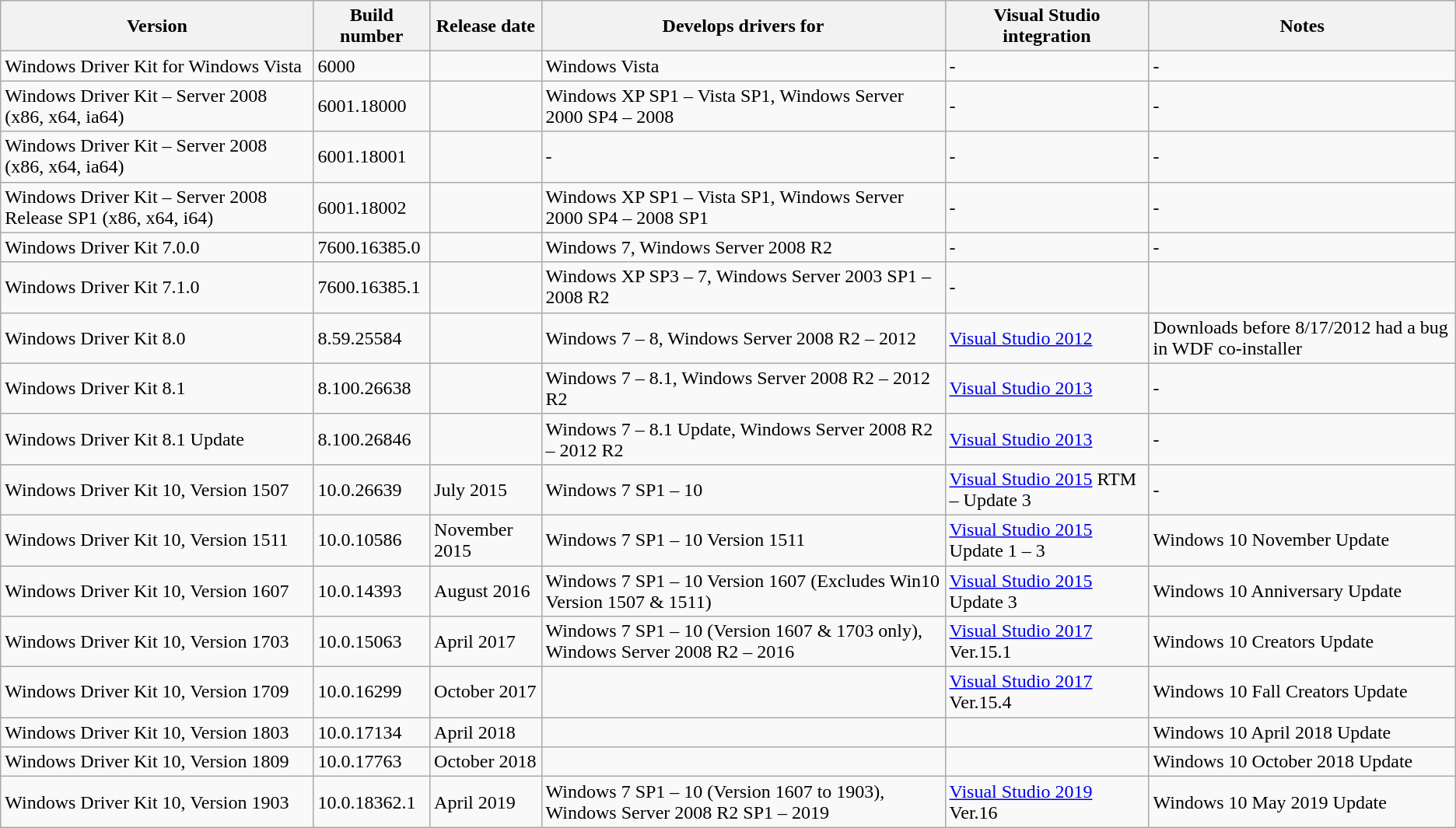<table class="wikitable">
<tr>
<th>Version</th>
<th>Build number</th>
<th>Release date</th>
<th>Develops drivers for</th>
<th>Visual Studio integration</th>
<th>Notes</th>
</tr>
<tr>
<td>Windows Driver Kit for Windows Vista</td>
<td>6000</td>
<td></td>
<td>Windows Vista</td>
<td>-</td>
<td>-</td>
</tr>
<tr>
<td>Windows Driver Kit – Server 2008 (x86, x64, ia64)</td>
<td>6001.18000</td>
<td></td>
<td>Windows XP SP1 – Vista SP1, Windows Server 2000 SP4 – 2008</td>
<td>-</td>
<td>-</td>
</tr>
<tr>
<td>Windows Driver Kit – Server 2008 (x86, x64, ia64)</td>
<td>6001.18001</td>
<td></td>
<td>-</td>
<td>-</td>
<td>-</td>
</tr>
<tr>
<td>Windows Driver Kit – Server 2008 Release SP1 (x86, x64, i64)</td>
<td>6001.18002</td>
<td></td>
<td>Windows XP SP1 – Vista SP1, Windows Server 2000 SP4 – 2008 SP1</td>
<td>-</td>
<td>-</td>
</tr>
<tr>
<td>Windows Driver Kit 7.0.0</td>
<td>7600.16385.0</td>
<td></td>
<td>Windows 7, Windows Server 2008 R2</td>
<td>-</td>
<td>-</td>
</tr>
<tr>
<td>Windows Driver Kit 7.1.0</td>
<td>7600.16385.1</td>
<td></td>
<td>Windows XP SP3 – 7, Windows Server 2003 SP1 – 2008 R2</td>
<td>-</td>
<td></td>
</tr>
<tr>
<td>Windows Driver Kit 8.0</td>
<td>8.59.25584</td>
<td></td>
<td>Windows 7 – 8, Windows Server 2008 R2 – 2012</td>
<td><a href='#'>Visual Studio 2012</a></td>
<td>Downloads before 8/17/2012 had a bug in WDF co-installer</td>
</tr>
<tr>
<td>Windows Driver Kit 8.1</td>
<td>8.100.26638</td>
<td></td>
<td>Windows 7 – 8.1, Windows Server 2008 R2 – 2012 R2</td>
<td><a href='#'>Visual Studio 2013</a></td>
<td>-</td>
</tr>
<tr>
<td>Windows Driver Kit 8.1 Update</td>
<td>8.100.26846</td>
<td></td>
<td>Windows 7 – 8.1 Update, Windows Server 2008 R2 – 2012 R2</td>
<td><a href='#'>Visual Studio 2013</a></td>
<td>-</td>
</tr>
<tr>
<td>Windows Driver Kit 10, Version 1507</td>
<td>10.0.26639</td>
<td>July 2015</td>
<td>Windows 7 SP1 – 10</td>
<td><a href='#'>Visual Studio 2015</a> RTM – Update 3</td>
<td>-</td>
</tr>
<tr>
<td>Windows Driver Kit 10, Version 1511</td>
<td>10.0.10586</td>
<td>November 2015</td>
<td>Windows 7 SP1 – 10 Version 1511</td>
<td><a href='#'>Visual Studio 2015</a> Update 1 – 3</td>
<td>Windows 10 November Update</td>
</tr>
<tr>
<td>Windows Driver Kit 10, Version 1607</td>
<td>10.0.14393</td>
<td>August 2016</td>
<td>Windows 7 SP1 – 10 Version 1607 (Excludes Win10 Version 1507 & 1511)</td>
<td><a href='#'>Visual Studio 2015</a> Update 3</td>
<td>Windows 10 Anniversary Update</td>
</tr>
<tr>
<td>Windows Driver Kit 10, Version 1703</td>
<td>10.0.15063</td>
<td>April 2017</td>
<td>Windows 7 SP1 – 10 (Version 1607 & 1703 only), Windows Server 2008 R2 – 2016</td>
<td><a href='#'>Visual Studio 2017</a> Ver.15.1</td>
<td>Windows 10 Creators Update</td>
</tr>
<tr>
<td>Windows Driver Kit 10, Version 1709</td>
<td>10.0.16299</td>
<td>October 2017</td>
<td></td>
<td><a href='#'>Visual Studio 2017</a> Ver.15.4</td>
<td>Windows 10 Fall Creators Update</td>
</tr>
<tr>
<td>Windows Driver Kit 10, Version 1803</td>
<td>10.0.17134</td>
<td>April 2018</td>
<td></td>
<td></td>
<td>Windows 10 April 2018 Update</td>
</tr>
<tr>
<td>Windows Driver Kit 10, Version 1809</td>
<td>10.0.17763</td>
<td>October 2018</td>
<td></td>
<td></td>
<td>Windows 10 October 2018 Update</td>
</tr>
<tr>
<td>Windows Driver Kit 10, Version 1903</td>
<td>10.0.18362.1</td>
<td>April 2019</td>
<td>Windows 7 SP1 – 10 (Version 1607 to 1903), Windows Server 2008 R2 SP1 – 2019</td>
<td><a href='#'>Visual Studio 2019</a> Ver.16</td>
<td>Windows 10 May 2019 Update</td>
</tr>
</table>
